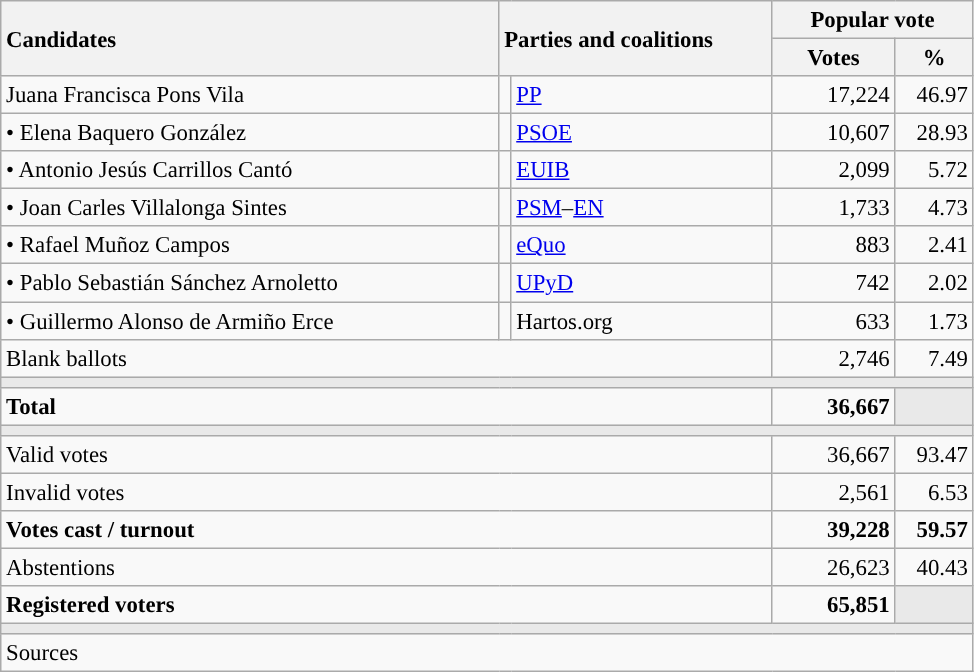<table class="wikitable" style="text-align:right; font-size:95%;">
<tr>
<th style="text-align:left;" rowspan="2" width="325">Candidates</th>
<th style="text-align:left;" rowspan="2" colspan="2" width="175">Parties and coalitions</th>
<th colspan="2">Popular vote</th>
</tr>
<tr>
<th width="75">Votes</th>
<th width="45">%</th>
</tr>
<tr>
<td align="left"> Juana Francisca Pons Vila</td>
<td width="1" style="color:inherit;background:"></td>
<td align="left"><a href='#'>PP</a></td>
<td>17,224</td>
<td>46.97</td>
</tr>
<tr>
<td align="left">• Elena Baquero González</td>
<td style="color:inherit;background:"></td>
<td align="left"><a href='#'>PSOE</a></td>
<td>10,607</td>
<td>28.93</td>
</tr>
<tr>
<td align="left">• Antonio Jesús Carrillos Cantó</td>
<td style="color:inherit;background:"></td>
<td align="left"><a href='#'>EUIB</a></td>
<td>2,099</td>
<td>5.72</td>
</tr>
<tr>
<td align="left">• Joan Carles Villalonga Sintes</td>
<td style="color:inherit;background:"></td>
<td align="left"><a href='#'>PSM</a>–<a href='#'>EN</a></td>
<td>1,733</td>
<td>4.73</td>
</tr>
<tr>
<td align="left">• Rafael Muñoz Campos</td>
<td style="color:inherit;background:"></td>
<td align="left"><a href='#'>eQuo</a></td>
<td>883</td>
<td>2.41</td>
</tr>
<tr>
<td align="left">• Pablo Sebastián Sánchez Arnoletto</td>
<td style="color:inherit;background:"></td>
<td align="left"><a href='#'>UPyD</a></td>
<td>742</td>
<td>2.02</td>
</tr>
<tr>
<td align="left">• Guillermo Alonso de Armiño Erce</td>
<td style="color:inherit;background:"></td>
<td align="left">Hartos.org</td>
<td>633</td>
<td>1.73</td>
</tr>
<tr>
<td align="left" colspan="3">Blank ballots</td>
<td>2,746</td>
<td>7.49</td>
</tr>
<tr>
<td colspan="5" bgcolor="#E9E9E9"></td>
</tr>
<tr style="font-weight:bold;">
<td align="left" colspan="3">Total</td>
<td>36,667</td>
<td bgcolor="#E9E9E9"></td>
</tr>
<tr>
<td colspan="5" bgcolor="#E9E9E9"></td>
</tr>
<tr>
<td align="left" colspan="3">Valid votes</td>
<td>36,667</td>
<td>93.47</td>
</tr>
<tr>
<td align="left" colspan="3">Invalid votes</td>
<td>2,561</td>
<td>6.53</td>
</tr>
<tr style="font-weight:bold;">
<td align="left" colspan="3">Votes cast / turnout</td>
<td>39,228</td>
<td>59.57</td>
</tr>
<tr>
<td align="left" colspan="3">Abstentions</td>
<td>26,623</td>
<td>40.43</td>
</tr>
<tr style="font-weight:bold;">
<td align="left" colspan="3">Registered voters</td>
<td>65,851</td>
<td bgcolor="#E9E9E9"></td>
</tr>
<tr>
<td colspan="5" bgcolor="#E9E9E9"></td>
</tr>
<tr>
<td align="left" colspan="5">Sources</td>
</tr>
</table>
